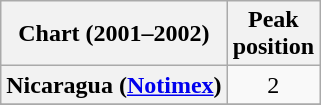<table class="wikitable sortable plainrowheaders" style="text-align:center">
<tr>
<th scope="col">Chart (2001–2002)</th>
<th scope="col">Peak<br>position</th>
</tr>
<tr>
<th scope="row">Nicaragua (<a href='#'>Notimex</a>)</th>
<td>2</td>
</tr>
<tr>
</tr>
<tr>
</tr>
<tr>
</tr>
</table>
